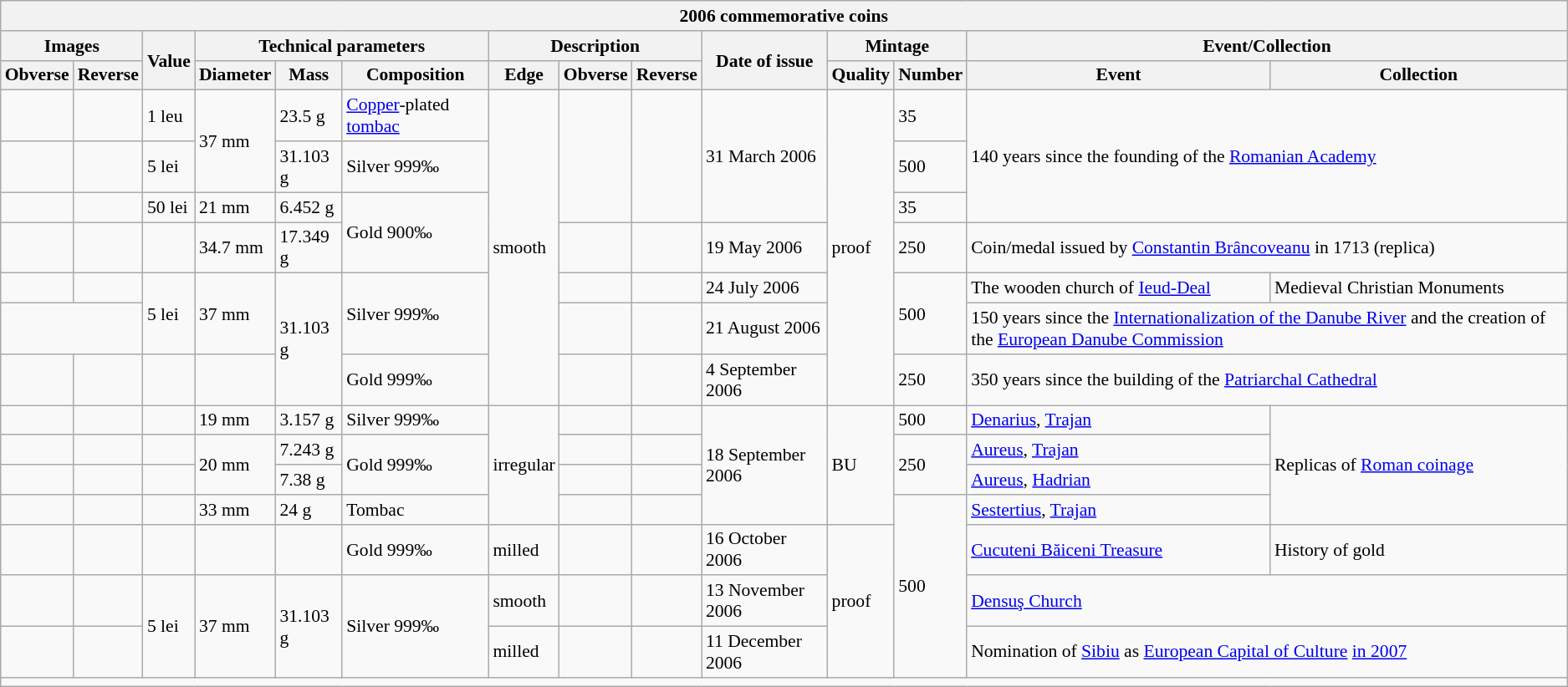<table class="wikitable" style="font-size: 90%">
<tr>
<th colspan="14">2006 commemorative coins</th>
</tr>
<tr>
<th colspan=2>Images</th>
<th rowspan=2>Value</th>
<th colspan=3>Technical parameters</th>
<th colspan=3>Description</th>
<th rowspan=2>Date of issue</th>
<th colspan=2>Mintage</th>
<th colspan=2>Event/Collection</th>
</tr>
<tr>
<th>Obverse</th>
<th>Reverse</th>
<th>Diameter</th>
<th>Mass</th>
<th>Composition</th>
<th>Edge</th>
<th>Obverse</th>
<th>Reverse</th>
<th>Quality</th>
<th>Number</th>
<th>Event</th>
<th>Collection</th>
</tr>
<tr>
<td></td>
<td></td>
<td>1 leu</td>
<td rowspan=2>37 mm</td>
<td>23.5 g</td>
<td><a href='#'>Copper</a>-plated <a href='#'>tombac</a></td>
<td rowspan="7">smooth</td>
<td rowspan=3></td>
<td rowspan=3></td>
<td rowspan=3>31 March 2006</td>
<td rowspan="7">proof</td>
<td>35</td>
<td colspan=2 rowspan=3>140 years since the founding of the <a href='#'>Romanian Academy</a></td>
</tr>
<tr>
<td></td>
<td></td>
<td>5 lei</td>
<td>31.103 g</td>
<td>Silver 999‰</td>
<td>500</td>
</tr>
<tr>
<td></td>
<td></td>
<td>50 lei</td>
<td>21 mm</td>
<td>6.452 g</td>
<td rowspan="2">Gold 900‰</td>
<td>35</td>
</tr>
<tr>
<td></td>
<td></td>
<td></td>
<td>34.7 mm</td>
<td>17.349 g</td>
<td></td>
<td></td>
<td>19 May 2006</td>
<td>250</td>
<td colspan=2>Coin/medal issued by <a href='#'>Constantin Brâncoveanu</a> in 1713 (replica)</td>
</tr>
<tr>
<td></td>
<td></td>
<td rowspan="2">5 lei</td>
<td rowspan="2">37 mm</td>
<td rowspan="3">31.103 g</td>
<td rowspan="2">Silver 999‰</td>
<td></td>
<td></td>
<td>24 July 2006</td>
<td rowspan="2">500</td>
<td>The wooden church of <a href='#'>Ieud-Deal</a></td>
<td>Medieval Christian Monuments</td>
</tr>
<tr>
<td colspan="2"></td>
<td></td>
<td></td>
<td>21 August 2006</td>
<td colspan=2>150 years since the <a href='#'>Internationalization of the Danube River</a> and the creation of the <a href='#'>European Danube Commission</a></td>
</tr>
<tr>
<td></td>
<td></td>
<td></td>
<td></td>
<td>Gold 999‰</td>
<td></td>
<td></td>
<td>4 September 2006</td>
<td>250</td>
<td colspan=2>350 years since the building of the <a href='#'>Patriarchal Cathedral</a></td>
</tr>
<tr>
<td></td>
<td></td>
<td></td>
<td>19 mm</td>
<td>3.157 g</td>
<td>Silver 999‰</td>
<td rowspan=4>irregular</td>
<td></td>
<td></td>
<td rowspan=4>18 September 2006</td>
<td rowspan=4>BU</td>
<td>500</td>
<td><a href='#'>Denarius</a>, <a href='#'>Trajan</a></td>
<td colspan=2 rowspan=4>Replicas of <a href='#'>Roman coinage</a></td>
</tr>
<tr>
<td></td>
<td></td>
<td></td>
<td rowspan="2">20 mm</td>
<td>7.243 g</td>
<td rowspan="2">Gold 999‰</td>
<td></td>
<td></td>
<td rowspan="2">250</td>
<td><a href='#'>Aureus</a>, <a href='#'>Trajan</a></td>
</tr>
<tr>
<td></td>
<td></td>
<td></td>
<td>7.38 g</td>
<td></td>
<td></td>
<td><a href='#'>Aureus</a>, <a href='#'>Hadrian</a></td>
</tr>
<tr>
<td></td>
<td></td>
<td></td>
<td>33 mm</td>
<td>24 g</td>
<td>Tombac</td>
<td></td>
<td></td>
<td rowspan="4">500</td>
<td><a href='#'>Sestertius</a>, <a href='#'>Trajan</a></td>
</tr>
<tr>
<td></td>
<td></td>
<td></td>
<td></td>
<td></td>
<td>Gold 999‰</td>
<td>milled</td>
<td></td>
<td></td>
<td>16 October 2006</td>
<td rowspan="3">proof</td>
<td><a href='#'>Cucuteni Băiceni Treasure</a></td>
<td>History of gold</td>
</tr>
<tr>
<td></td>
<td></td>
<td rowspan="2">5 lei</td>
<td rowspan="2">37 mm</td>
<td rowspan="2">31.103 g</td>
<td rowspan="2">Silver 999‰</td>
<td>smooth</td>
<td></td>
<td></td>
<td>13 November 2006</td>
<td colspan=2><a href='#'>Densuş Church</a></td>
</tr>
<tr>
<td></td>
<td></td>
<td>milled</td>
<td></td>
<td></td>
<td>11 December 2006</td>
<td colspan=2>Nomination of <a href='#'>Sibiu</a> as <a href='#'>European Capital of Culture</a> <a href='#'>in 2007</a></td>
</tr>
<tr>
<td colspan="14"></td>
</tr>
</table>
